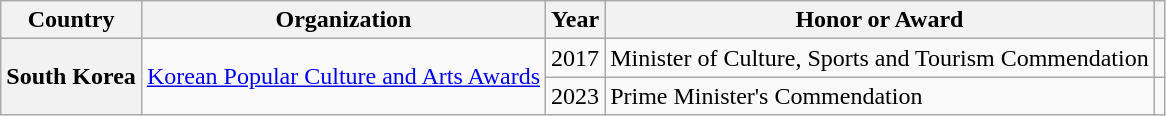<table class="wikitable plainrowheaders sortable">
<tr>
<th scope="col">Country</th>
<th scope="col">Organization</th>
<th scope="col">Year</th>
<th scope="col">Honor or Award</th>
<th scope="col" class="unsortable"></th>
</tr>
<tr>
<th scope="row" rowspan="2">South Korea</th>
<td rowspan="2"><a href='#'>Korean Popular Culture and Arts Awards</a></td>
<td style="text-align:center">2017</td>
<td>Minister of Culture, Sports and Tourism Commendation</td>
<td style="text-align:center"></td>
</tr>
<tr>
<td style="text-align:center">2023</td>
<td>Prime Minister's Commendation</td>
<td style="text-align:center"></td>
</tr>
</table>
